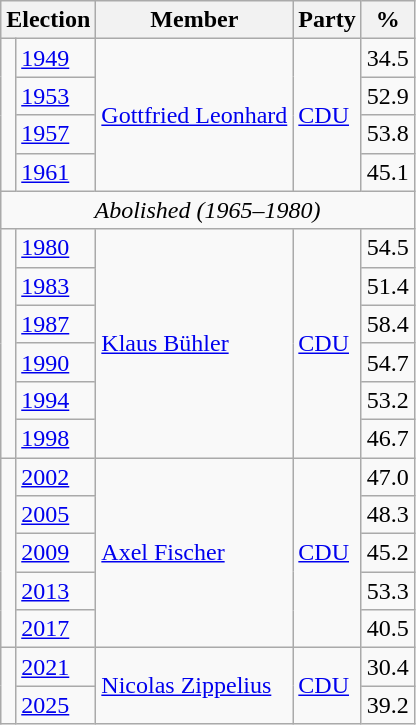<table class=wikitable>
<tr>
<th colspan=2>Election</th>
<th>Member</th>
<th>Party</th>
<th>%</th>
</tr>
<tr>
<td rowspan=4 bgcolor=></td>
<td><a href='#'>1949</a></td>
<td rowspan=4><a href='#'>Gottfried Leonhard</a></td>
<td rowspan=4><a href='#'>CDU</a></td>
<td align=right>34.5</td>
</tr>
<tr>
<td><a href='#'>1953</a></td>
<td align=right>52.9</td>
</tr>
<tr>
<td><a href='#'>1957</a></td>
<td align=right>53.8</td>
</tr>
<tr>
<td><a href='#'>1961</a></td>
<td align=right>45.1</td>
</tr>
<tr>
<td align=center colspan=5><em>Abolished (1965–1980)</em></td>
</tr>
<tr>
<td rowspan=6 bgcolor=></td>
<td><a href='#'>1980</a></td>
<td rowspan=6><a href='#'>Klaus Bühler</a></td>
<td rowspan=6><a href='#'>CDU</a></td>
<td align=right>54.5</td>
</tr>
<tr>
<td><a href='#'>1983</a></td>
<td align=right>51.4</td>
</tr>
<tr>
<td><a href='#'>1987</a></td>
<td align=right>58.4</td>
</tr>
<tr>
<td><a href='#'>1990</a></td>
<td align=right>54.7</td>
</tr>
<tr>
<td><a href='#'>1994</a></td>
<td align=right>53.2</td>
</tr>
<tr>
<td><a href='#'>1998</a></td>
<td align=right>46.7</td>
</tr>
<tr>
<td rowspan=5 bgcolor=></td>
<td><a href='#'>2002</a></td>
<td rowspan=5><a href='#'>Axel Fischer</a></td>
<td rowspan=5><a href='#'>CDU</a></td>
<td align=right>47.0</td>
</tr>
<tr>
<td><a href='#'>2005</a></td>
<td align=right>48.3</td>
</tr>
<tr>
<td><a href='#'>2009</a></td>
<td align=right>45.2</td>
</tr>
<tr>
<td><a href='#'>2013</a></td>
<td align=right>53.3</td>
</tr>
<tr>
<td><a href='#'>2017</a></td>
<td align=right>40.5</td>
</tr>
<tr>
<td rowspan=2 bgcolor=></td>
<td><a href='#'>2021</a></td>
<td rowspan=2><a href='#'>Nicolas Zippelius</a></td>
<td rowspan=2><a href='#'>CDU</a></td>
<td align=right>30.4</td>
</tr>
<tr>
<td><a href='#'>2025</a></td>
<td align=right>39.2</td>
</tr>
</table>
